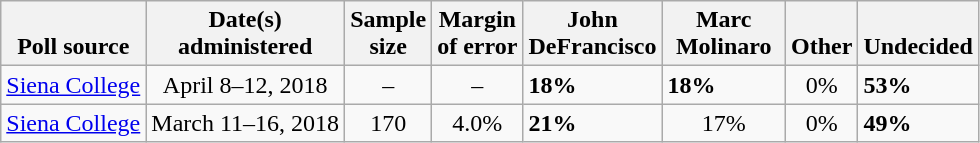<table class="wikitable">
<tr valign=bottom>
<th>Poll source</th>
<th>Date(s)<br>administered</th>
<th>Sample<br>size</th>
<th>Margin<br>of error</th>
<th style="width:75px;">John<br>DeFrancisco</th>
<th style="width:75px;">Marc<br>Molinaro</th>
<th>Other</th>
<th>Undecided</th>
</tr>
<tr>
<td><a href='#'>Siena College</a></td>
<td align=center>April 8–12, 2018</td>
<td align=center>–</td>
<td align=center>–</td>
<td><strong>18%</strong></td>
<td><strong>18%</strong></td>
<td align=center>0%</td>
<td><strong>53%</strong></td>
</tr>
<tr>
<td><a href='#'>Siena College</a></td>
<td align=center>March 11–16, 2018</td>
<td align=center>170</td>
<td align=center>4.0%</td>
<td><strong>21%</strong></td>
<td align=center>17%</td>
<td align=center>0%</td>
<td><strong>49%</strong></td>
</tr>
</table>
